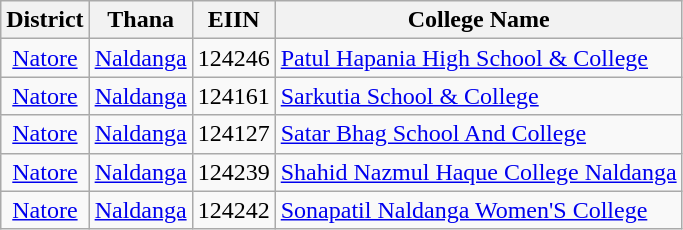<table class="wikitable">
<tr>
<th style="text-align: center;">District</th>
<th style="text-align: center;">Thana</th>
<th style="text-align: center;">EIIN</th>
<th style="text-align: center;">College Name</th>
</tr>
<tr>
<td style="text-align: center;"><a href='#'>Natore</a></td>
<td style="text-align: center;"><a href='#'>Naldanga</a></td>
<td style="text-align: center;">124246</td>
<td><a href='#'>Patul Hapania High School & College</a></td>
</tr>
<tr>
<td style="text-align: center;"><a href='#'>Natore</a></td>
<td style="text-align: center;"><a href='#'>Naldanga</a></td>
<td style="text-align: center;">124161</td>
<td><a href='#'>Sarkutia School & College</a></td>
</tr>
<tr>
<td style="text-align: center;"><a href='#'>Natore</a></td>
<td style="text-align: center;"><a href='#'>Naldanga</a></td>
<td style="text-align: center;">124127</td>
<td><a href='#'>Satar Bhag School And College</a></td>
</tr>
<tr>
<td style="text-align: center;"><a href='#'>Natore</a></td>
<td style="text-align: center;"><a href='#'>Naldanga</a></td>
<td style="text-align: center;">124239</td>
<td><a href='#'>Shahid Nazmul Haque College Naldanga</a></td>
</tr>
<tr>
<td style="text-align: center;"><a href='#'>Natore</a></td>
<td style="text-align: center;"><a href='#'>Naldanga</a></td>
<td style="text-align: center;">124242</td>
<td><a href='#'>Sonapatil Naldanga Women'S College</a></td>
</tr>
</table>
